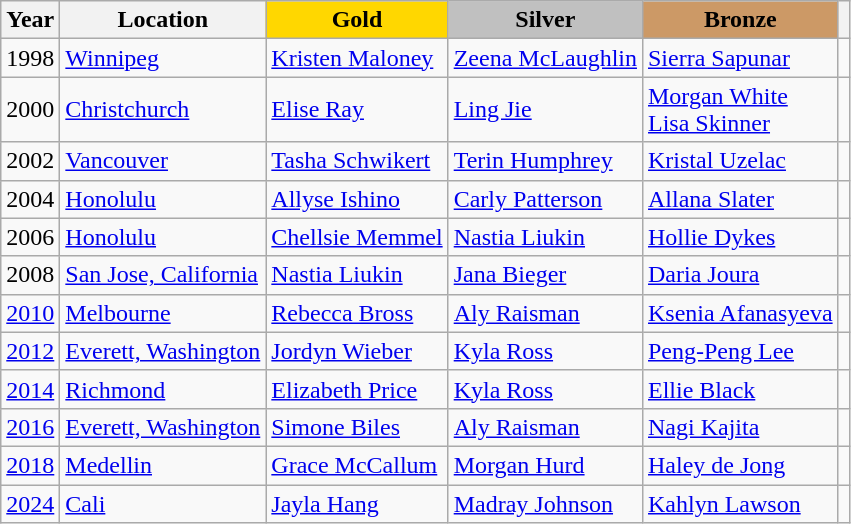<table class="wikitable">
<tr>
<th>Year</th>
<th>Location</th>
<th style="background-color:gold;">Gold</th>
<th style="background-color:silver;">Silver</th>
<th style="background-color:#cc9966;">Bronze</th>
<th></th>
</tr>
<tr>
<td>1998</td>
<td> <a href='#'>Winnipeg</a></td>
<td> <a href='#'>Kristen Maloney</a></td>
<td> <a href='#'>Zeena McLaughlin</a></td>
<td> <a href='#'>Sierra Sapunar</a></td>
<td></td>
</tr>
<tr>
<td>2000</td>
<td> <a href='#'>Christchurch</a></td>
<td> <a href='#'>Elise Ray</a></td>
<td> <a href='#'>Ling Jie</a></td>
<td> <a href='#'>Morgan White</a> <br>  <a href='#'>Lisa Skinner</a></td>
<td></td>
</tr>
<tr>
<td>2002</td>
<td> <a href='#'>Vancouver</a></td>
<td> <a href='#'>Tasha Schwikert</a></td>
<td> <a href='#'>Terin Humphrey</a></td>
<td> <a href='#'>Kristal Uzelac</a></td>
<td></td>
</tr>
<tr>
<td>2004</td>
<td> <a href='#'>Honolulu</a></td>
<td> <a href='#'>Allyse Ishino</a></td>
<td> <a href='#'>Carly Patterson</a></td>
<td> <a href='#'>Allana Slater</a></td>
<td></td>
</tr>
<tr>
<td>2006</td>
<td> <a href='#'>Honolulu</a></td>
<td> <a href='#'>Chellsie Memmel</a></td>
<td> <a href='#'>Nastia Liukin</a></td>
<td> <a href='#'>Hollie Dykes</a></td>
<td></td>
</tr>
<tr>
<td>2008</td>
<td> <a href='#'>San Jose, California</a></td>
<td> <a href='#'>Nastia Liukin</a></td>
<td> <a href='#'>Jana Bieger</a></td>
<td> <a href='#'>Daria Joura</a></td>
<td></td>
</tr>
<tr>
<td><a href='#'>2010</a></td>
<td> <a href='#'>Melbourne</a></td>
<td> <a href='#'>Rebecca Bross</a></td>
<td> <a href='#'>Aly Raisman</a></td>
<td> <a href='#'>Ksenia Afanasyeva</a></td>
<td></td>
</tr>
<tr>
<td><a href='#'>2012</a></td>
<td> <a href='#'>Everett, Washington</a></td>
<td> <a href='#'>Jordyn Wieber</a></td>
<td> <a href='#'>Kyla Ross</a></td>
<td> <a href='#'>Peng-Peng Lee</a></td>
<td></td>
</tr>
<tr>
<td><a href='#'>2014</a></td>
<td> <a href='#'>Richmond</a></td>
<td> <a href='#'>Elizabeth Price</a></td>
<td> <a href='#'>Kyla Ross</a></td>
<td> <a href='#'>Ellie Black</a></td>
<td></td>
</tr>
<tr>
<td><a href='#'>2016</a></td>
<td> <a href='#'>Everett, Washington</a></td>
<td> <a href='#'>Simone Biles</a></td>
<td> <a href='#'>Aly Raisman</a></td>
<td> <a href='#'>Nagi Kajita</a></td>
<td></td>
</tr>
<tr>
<td><a href='#'>2018</a></td>
<td> <a href='#'>Medellin</a></td>
<td> <a href='#'>Grace McCallum</a></td>
<td> <a href='#'>Morgan Hurd</a></td>
<td> <a href='#'>Haley de Jong</a></td>
<td></td>
</tr>
<tr>
<td><a href='#'>2024</a></td>
<td> <a href='#'>Cali</a></td>
<td> <a href='#'>Jayla Hang</a></td>
<td> <a href='#'>Madray Johnson</a></td>
<td> <a href='#'>Kahlyn Lawson</a></td>
<td></td>
</tr>
</table>
